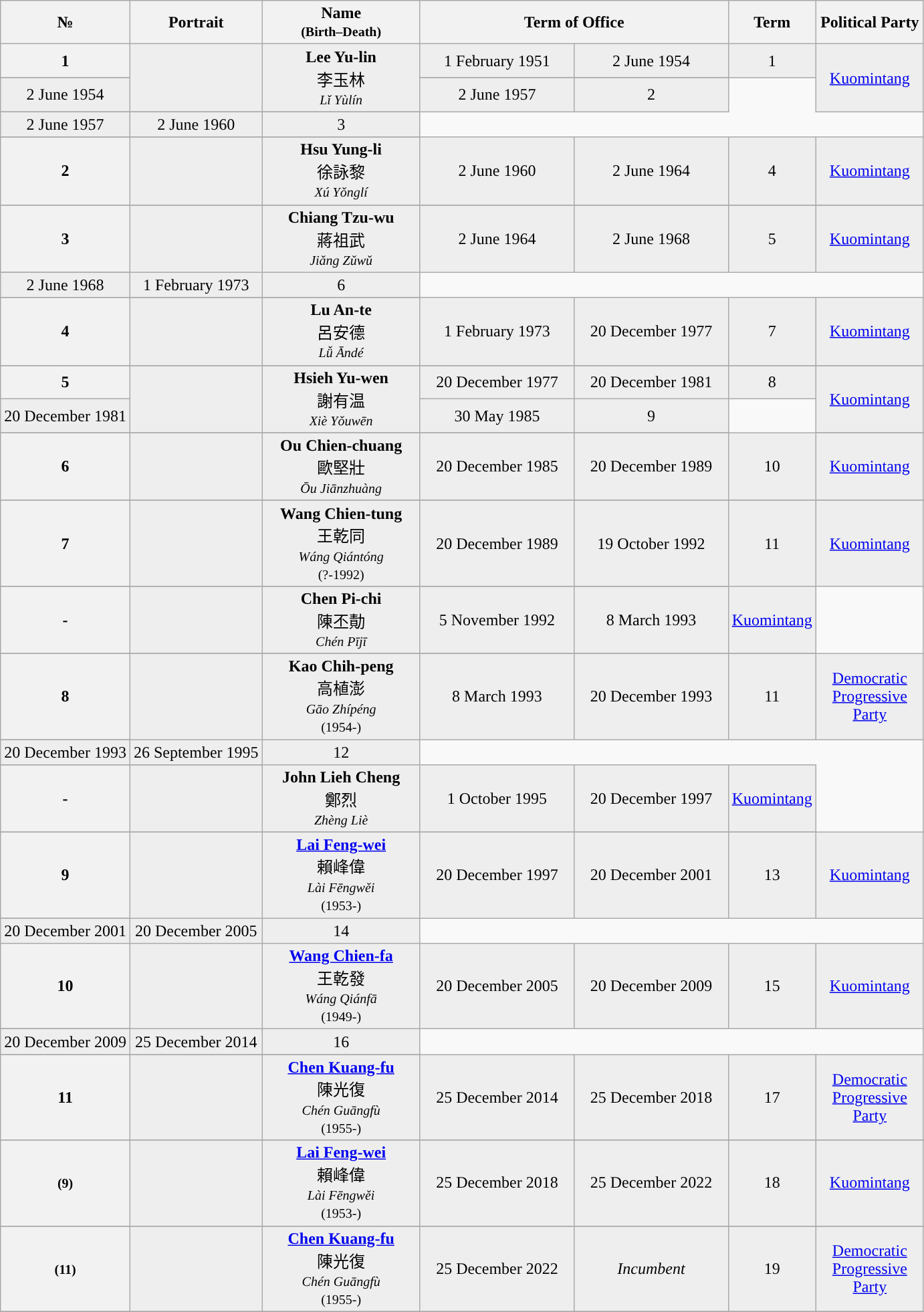<table class="wikitable" style="text-align:center">
<tr ->
<th>№</th>
<th>Portrait</th>
<th width="150">Name<br><small>(Birth–Death)</small></th>
<th colspan=2 width="300">Term of Office</th>
<th width="50">Term</th>
<th width = "100">Political Party</th>
</tr>
<tr - bgcolor=#EEEEEE>
<th style="background:">1</th>
<td rowspan=3></td>
<td rowspan=3><strong>Lee Yu-lin</strong><br><span>李玉林 </span><br><small><em>Lǐ Yùlín</em><br></small></td>
<td>1 February 1951</td>
<td>2 June 1954</td>
<td>1</td>
<td rowspan=3><a href='#'>Kuomintang</a></td>
</tr>
<tr ->
</tr>
<tr - bgcolor=#EEEEEE>
<td>2 June 1954</td>
<td>2 June 1957</td>
<td>2</td>
</tr>
<tr ->
</tr>
<tr - bgcolor=#EEEEEE>
<td>2 June 1957</td>
<td>2 June 1960</td>
<td>3</td>
</tr>
<tr ->
</tr>
<tr - bgcolor=#EEEEEE>
<th style="background:">2</th>
<td></td>
<td><strong>Hsu Yung-li</strong><br><span>徐詠黎 </span><br><small><em>Xú Yǒnglí</em><br></small></td>
<td>2 June 1960</td>
<td>2 June 1964 </td>
<td>4</td>
<td><a href='#'>Kuomintang</a></td>
</tr>
<tr ->
</tr>
<tr - bgcolor=#EEEEEE>
<th style="background:">3</th>
<td rowspan=2></td>
<td rowspan=2><strong>Chiang Tzu-wu</strong><br><span>蔣祖武 </span><br><small><em>Jiǎng Zǔwǔ</em><br></small></td>
<td>2 June 1964</td>
<td>2 June 1968</td>
<td>5</td>
<td rowspan=2><a href='#'>Kuomintang</a></td>
</tr>
<tr ->
</tr>
<tr - bgcolor=#EEEEEE>
<td>2 June 1968</td>
<td>1 February 1973 </td>
<td>6</td>
</tr>
<tr ->
</tr>
<tr - bgcolor=#EEEEEE>
<th style="background:">4</th>
<td></td>
<td><strong>Lu An-te</strong><br><span>呂安德 </span><br><small><em>Lǚ Āndé</em><br></small></td>
<td>1 February 1973</td>
<td>20 December 1977</td>
<td>7</td>
<td><a href='#'>Kuomintang</a></td>
</tr>
<tr ->
</tr>
<tr - bgcolor=#EEEEEE>
<th style="background:">5</th>
<td rowspan=2></td>
<td rowspan=2><strong>Hsieh Yu-wen</strong><br><span>謝有温 </span><br><small><em>Xiè Yǒuwēn</em><br></small></td>
<td>20 December 1977</td>
<td>20 December 1981</td>
<td>8</td>
<td rowspan=2><a href='#'>Kuomintang</a></td>
</tr>
<tr - bgcolor=#EEEEEE>
<td>20 December 1981</td>
<td>30 May 1985</td>
<td>9</td>
</tr>
<tr ->
</tr>
<tr - bgcolor=#EEEEEE>
<th style="background:">6</th>
<td></td>
<td><strong>Ou Chien-chuang</strong><br><span>歐堅壯 </span><br><small><em>Ōu Jiānzhuàng</em><br></small></td>
<td>20 December 1985</td>
<td>20 December 1989</td>
<td>10</td>
<td><a href='#'>Kuomintang</a></td>
</tr>
<tr ->
</tr>
<tr - bgcolor=#EEEEEE>
<th style="background:">7</th>
<td></td>
<td><strong>Wang Chien-tung</strong><br><span>王乾同 </span><br><small><em>Wáng Qiántóng</em><br>(?-1992)</small></td>
<td>20 December 1989</td>
<td>19 October 1992</td>
<td rowspan=2>11</td>
<td><a href='#'>Kuomintang</a></td>
</tr>
<tr ->
</tr>
<tr - bgcolor=#EEEEEE>
<th style="background:">-</th>
<td></td>
<td><strong> Chen Pi-chi</strong><br><span>陳丕勣 </span><br><small><em> Chén Pījī </em><br></small></td>
<td>5 November 1992</td>
<td>8 March 1993</td>
<td><a href='#'>Kuomintang</a></td>
</tr>
<tr ->
</tr>
<tr - bgcolor=#EEEEEE>
<th style="background:">8</th>
<td rowspan=2></td>
<td rowspan=2><strong>Kao Chih-peng</strong><br><span>高植澎 </span><br><small><em>Gāo Zhípéng</em><br>(1954-)</small></td>
<td>8 March 1993</td>
<td>20 December 1993</td>
<td>11</td>
<td rowspan=2><a href='#'>Democratic Progressive Party</a></td>
</tr>
<tr ->
</tr>
<tr - bgcolor=#EEEEEE>
<td>20 December 1993</td>
<td>26 September 1995 </td>
<td rowspan=2>12</td>
</tr>
<tr ->
</tr>
<tr - bgcolor=#EEEEEE>
<th style="background:">-</th>
<td></td>
<td><strong>John Lieh Cheng</strong><br><span>鄭烈 </span><br><small><em> Zhèng Liè </em><br> </small></td>
<td>1 October 1995</td>
<td>20 December 1997</td>
<td><a href='#'>Kuomintang</a></td>
</tr>
<tr ->
</tr>
<tr - bgcolor=#EEEEEE>
<th style="background:">9</th>
<td rowspan=2></td>
<td rowspan=2><strong><a href='#'>Lai Feng-wei</a></strong><br><span>賴峰偉 </span><br><small><em>Lài Fēngwěi</em><br>(1953-)</small></td>
<td>20 December 1997</td>
<td>20 December 2001</td>
<td>13</td>
<td rowspan=2><a href='#'>Kuomintang</a></td>
</tr>
<tr ->
</tr>
<tr - bgcolor=#EEEEEE>
<td>20 December 2001</td>
<td>20 December 2005</td>
<td>14</td>
</tr>
<tr - bgcolor=#EEEEEE>
<th style="background:">10</th>
<td rowspan=2></td>
<td rowspan=2><strong><a href='#'>Wang Chien-fa</a></strong><br><span>王乾發 </span><br><small><em>Wáng Qiánfā</em><br>(1949-)</small></td>
<td>20 December 2005</td>
<td>20 December 2009</td>
<td>15</td>
<td rowspan=2><a href='#'>Kuomintang</a></td>
</tr>
<tr ->
</tr>
<tr - bgcolor=#EEEEEE>
<td>20 December 2009</td>
<td>25 December 2014 </td>
<td>16</td>
</tr>
<tr ->
</tr>
<tr - bgcolor=#EEEEEE>
<th style="background:">11</th>
<td></td>
<td><strong><a href='#'>Chen Kuang-fu</a></strong><br><span>陳光復 </span><br><small><em>Chén Guāngfù</em><br>(1955-)</small></td>
<td>25 December 2014</td>
<td>25 December 2018 </td>
<td>17</td>
<td><a href='#'>Democratic Progressive Party</a></td>
</tr>
<tr>
</tr>
<tr - bgcolor=#EEEEEE>
<th style="background:"><small>(9)</small></th>
<td></td>
<td><strong><a href='#'>Lai Feng-wei</a></strong><br><span>賴峰偉 </span><br><small><em>Lài Fēngwěi</em><br>(1953-)</small></td>
<td>25 December 2018</td>
<td>25 December 2022 </td>
<td>18</td>
<td><a href='#'>Kuomintang</a></td>
</tr>
<tr>
</tr>
<tr - bgcolor=#EEEEEE>
<th style="background:"><small>(11)</small></th>
<td></td>
<td><strong><a href='#'>Chen Kuang-fu</a></strong><br><span>陳光復 </span><br><small><em>Chén Guāngfù</em><br>(1955-)</small></td>
<td>25 December 2022</td>
<td><em>Incumbent</em></td>
<td>19</td>
<td><a href='#'>Democratic Progressive Party</a></td>
</tr>
<tr>
</tr>
</table>
